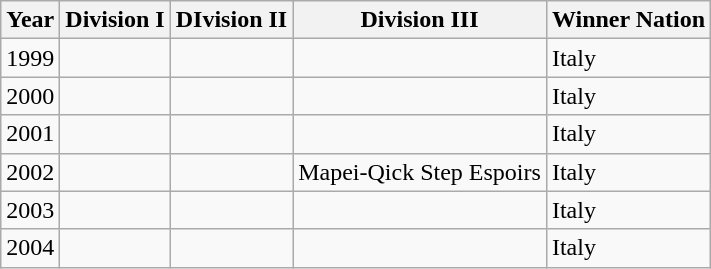<table class="wikitable">
<tr>
<th scope="col">Year</th>
<th scope="col">Division I</th>
<th scope="col">DIvision II</th>
<th scope="col">Division III</th>
<th scope="col">Winner Nation</th>
</tr>
<tr>
<td>1999</td>
<td> </td>
<td> </td>
<td> </td>
<td> Italy</td>
</tr>
<tr>
<td>2000</td>
<td> </td>
<td> </td>
<td> </td>
<td> Italy</td>
</tr>
<tr>
<td>2001</td>
<td> </td>
<td> </td>
<td> </td>
<td> Italy</td>
</tr>
<tr>
<td>2002</td>
<td> </td>
<td> </td>
<td> Mapei-Qick Step Espoirs</td>
<td> Italy</td>
</tr>
<tr>
<td>2003</td>
<td> </td>
<td> </td>
<td> </td>
<td> Italy</td>
</tr>
<tr>
<td>2004</td>
<td> </td>
<td> </td>
<td> </td>
<td> Italy</td>
</tr>
</table>
